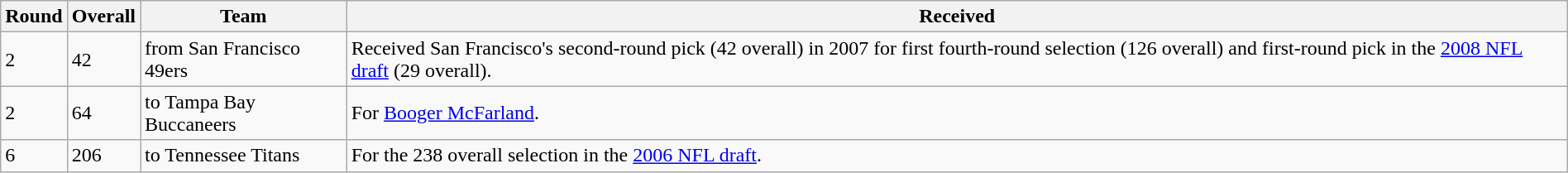<table class="wikitable" style="margin:auto;">
<tr>
<th>Round</th>
<th>Overall</th>
<th>Team</th>
<th>Received</th>
</tr>
<tr>
<td>2</td>
<td>42</td>
<td>from San Francisco 49ers</td>
<td>Received San Francisco's second-round pick (42 overall) in 2007 for first fourth-round selection (126 overall) and first-round pick in the <a href='#'>2008 NFL draft</a> (29 overall).</td>
</tr>
<tr>
<td>2</td>
<td>64</td>
<td>to Tampa Bay Buccaneers</td>
<td>For <a href='#'>Booger McFarland</a>.</td>
</tr>
<tr>
<td>6</td>
<td>206</td>
<td>to Tennessee Titans</td>
<td>For the 238 overall selection in the <a href='#'>2006 NFL draft</a>.</td>
</tr>
</table>
